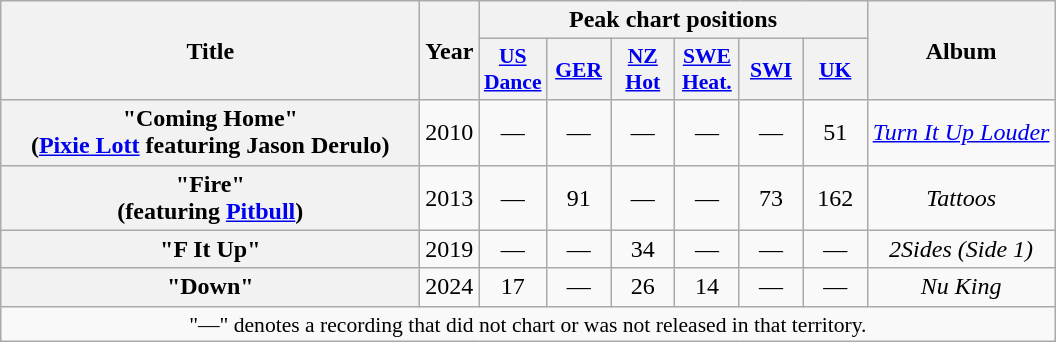<table class="wikitable plainrowheaders" style="text-align:center;">
<tr>
<th scope="col" rowspan="2" style="width:17em;">Title</th>
<th scope="col" rowspan="2" style="width:1em;">Year</th>
<th scope="col" colspan="6">Peak chart positions</th>
<th scope="col" rowspan="2">Album</th>
</tr>
<tr>
<th scope="col" style="width:2.5em;font-size:90%;"><a href='#'>US<br>Dance</a><br></th>
<th scope="col" style="width:2.5em;font-size:90%;"><a href='#'>GER</a><br></th>
<th scope="col" style="width:2.5em;font-size:90%;"><a href='#'>NZ<br>Hot</a><br></th>
<th scope="col" style="width:2.5em;font-size:90%;"><a href='#'>SWE<br>Heat.</a><br></th>
<th scope="col" style="width:2.5em;font-size:90%;"><a href='#'>SWI</a><br></th>
<th scope="col" style="width:2.5em;font-size:90%;"><a href='#'>UK</a><br></th>
</tr>
<tr>
<th scope="row">"Coming Home"<br><span>(<a href='#'>Pixie Lott</a> featuring Jason Derulo)</span></th>
<td>2010</td>
<td>—</td>
<td>—</td>
<td>—</td>
<td>—</td>
<td>—</td>
<td>51</td>
<td><em><a href='#'>Turn It Up Louder</a></em></td>
</tr>
<tr>
<th scope="row">"Fire"<br><span>(featuring <a href='#'>Pitbull</a>)</span></th>
<td>2013</td>
<td>—</td>
<td>91</td>
<td>—</td>
<td>—</td>
<td>73</td>
<td>162</td>
<td><em>Tattoos</em></td>
</tr>
<tr>
<th scope="row">"F It Up"</th>
<td>2019</td>
<td>—</td>
<td>—</td>
<td>34</td>
<td>—</td>
<td>—</td>
<td>—</td>
<td><em>2Sides (Side 1)</em></td>
</tr>
<tr>
<th scope="row">"Down"<br></th>
<td>2024</td>
<td>17</td>
<td>—</td>
<td>26</td>
<td>14</td>
<td>—</td>
<td>—</td>
<td><em>Nu King</em></td>
</tr>
<tr>
<td colspan="14" style="font-size:90%">"—" denotes a recording that did not chart or was not released in that territory.</td>
</tr>
</table>
